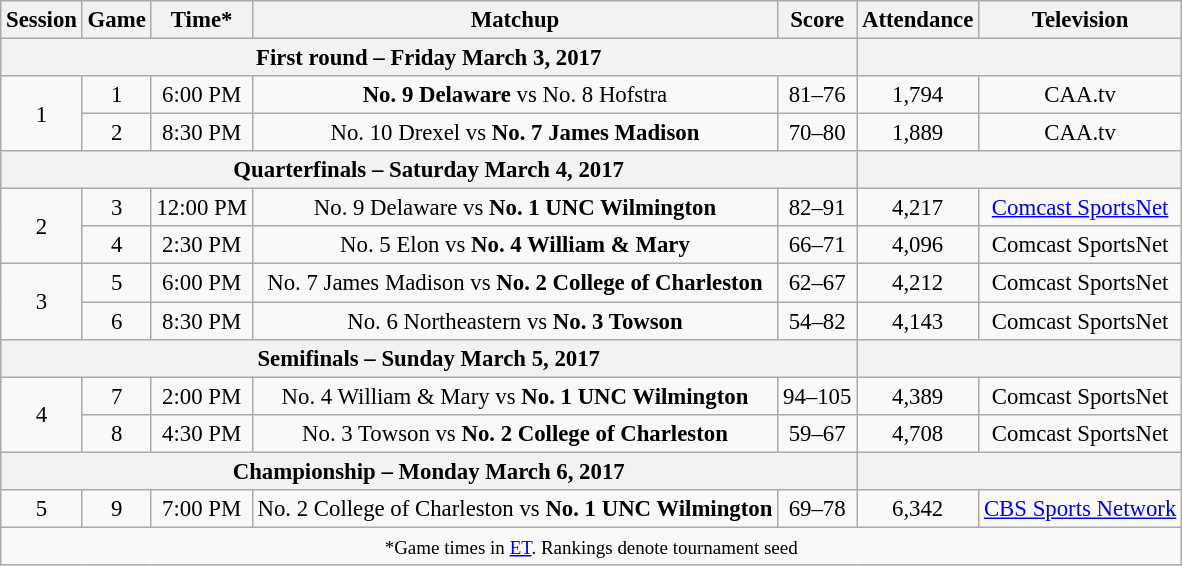<table class="wikitable" style="font-size: 95%;text-align:center">
<tr>
<th>Session</th>
<th>Game</th>
<th>Time*</th>
<th>Matchup</th>
<th>Score</th>
<th>Attendance</th>
<th>Television</th>
</tr>
<tr>
<th colspan=5>First round – Friday March 3, 2017</th>
<th colspan=5></th>
</tr>
<tr>
<td rowspan=2>1</td>
<td>1</td>
<td>6:00 PM</td>
<td><strong>No. 9 Delaware</strong> vs No. 8 Hofstra</td>
<td>81–76</td>
<td>1,794</td>
<td>CAA.tv</td>
</tr>
<tr>
<td>2</td>
<td>8:30 PM</td>
<td>No. 10 Drexel vs <strong>No. 7 James Madison</strong></td>
<td>70–80</td>
<td>1,889</td>
<td>CAA.tv</td>
</tr>
<tr>
<th colspan=5>Quarterfinals – Saturday March 4, 2017</th>
<th colspan=5></th>
</tr>
<tr>
<td rowspan=2>2</td>
<td>3</td>
<td>12:00 PM</td>
<td>No. 9 Delaware vs <strong>No. 1 UNC Wilmington</strong></td>
<td>82–91</td>
<td>4,217</td>
<td><a href='#'>Comcast SportsNet</a></td>
</tr>
<tr>
<td>4</td>
<td>2:30 PM</td>
<td>No. 5 Elon vs <strong>No. 4 William & Mary</strong></td>
<td>66–71</td>
<td>4,096</td>
<td>Comcast SportsNet</td>
</tr>
<tr>
<td rowspan=2>3</td>
<td>5</td>
<td>6:00 PM</td>
<td>No. 7 James Madison vs <strong>No. 2 College of Charleston</strong></td>
<td>62–67</td>
<td>4,212</td>
<td>Comcast SportsNet</td>
</tr>
<tr>
<td>6</td>
<td>8:30 PM</td>
<td>No. 6 Northeastern vs <strong>No. 3 Towson</strong></td>
<td>54–82</td>
<td>4,143</td>
<td>Comcast SportsNet</td>
</tr>
<tr>
<th colspan=5>Semifinals – Sunday March 5, 2017</th>
<th colspan=5></th>
</tr>
<tr>
<td rowspan=2>4</td>
<td>7</td>
<td>2:00 PM</td>
<td>No. 4 William & Mary vs <strong>No. 1 UNC Wilmington</strong></td>
<td>94–105</td>
<td>4,389</td>
<td>Comcast SportsNet</td>
</tr>
<tr>
<td>8</td>
<td>4:30 PM</td>
<td>No. 3 Towson vs <strong>No. 2 College of Charleston</strong></td>
<td>59–67</td>
<td>4,708</td>
<td>Comcast SportsNet</td>
</tr>
<tr>
<th colspan=5>Championship – Monday March 6, 2017</th>
<th colspan=5></th>
</tr>
<tr>
<td>5</td>
<td>9</td>
<td>7:00 PM</td>
<td>No. 2 College of Charleston vs <strong>No. 1 UNC Wilmington</strong></td>
<td>69–78</td>
<td>6,342</td>
<td><a href='#'>CBS Sports Network</a></td>
</tr>
<tr>
<td colspan=7><small>*Game times in <a href='#'>ET</a>. Rankings denote tournament seed</small></td>
</tr>
</table>
